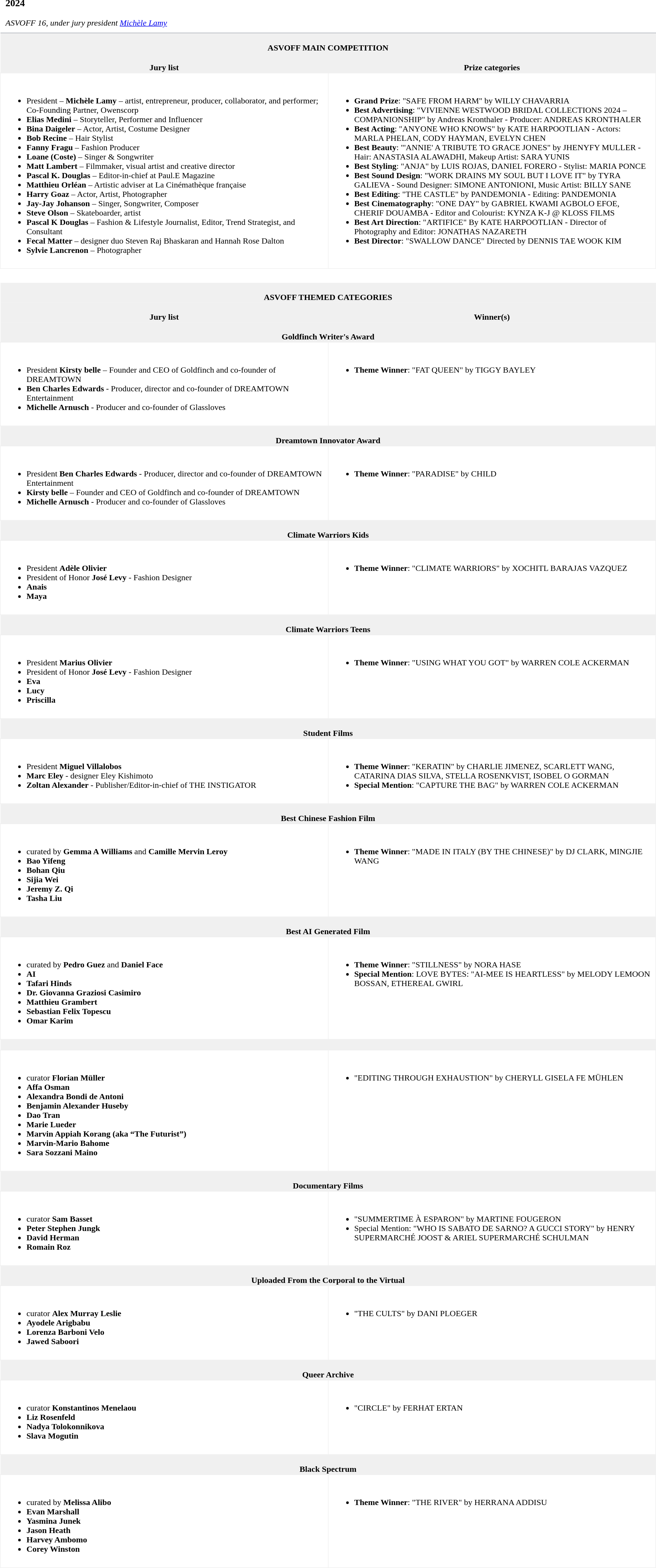<table style="border-collapse:collapse;width:100%;margin-bottom:25px;">
<tr>
<td colspan="2" style="padding:10px;vertical-align:top;border-bottom:1px solid #a2a9b1;"><br><h3>2024</h3><em>ASVOFF 16, under jury president <a href='#'>Michèle Lamy</a></em></td>
</tr>
<tr>
<th colspan="2"  style="background-color:#f0f0f0;text-align:center;"><br><strong>ASVOFF MAIN COMPETITION</strong></th>
</tr>
<tr>
<th style="text-align: center;width:50%;background-color:#f0f0f0;"><br><strong>Jury list</strong></th>
<th style="text-align: center;width:50%;background-color:#f0f0f0;"><br>Prize categories</th>
</tr>
<tr>
<td style="padding:10px;vertical-align:top;border:1px solid #f0f0f0;"><br><ul><li>President – <strong>Michèle Lamy</strong> – artist, entrepreneur, producer, collaborator, and performer; Co-Founding Partner, Owenscorp</li><li><strong>Elias Medini</strong> – Storyteller, Performer and Influencer</li><li><strong>Bina Daigeler</strong> – Actor, Artist, Costume Designer</li><li><strong>Bob Recine</strong> – Hair Stylist</li><li><strong>Fanny Fragu</strong> – Fashion Producer</li><li><strong>Loane (Coste)</strong> – Singer & Songwriter</li><li><strong>Matt Lambert</strong> – Filmmaker, visual artist and creative director</li><li><strong>Pascal K. Douglas</strong> – Editor-in-chief at Paul.E Magazine</li><li><strong>Matthieu Orléan</strong> – Artistic adviser at La Cinémathèque française</li><li><strong>Harry Goaz</strong> – Actor, Artist, Photographer</li><li><strong>Jay-Jay Johanson</strong> – Singer, Songwriter, Composer</li><li><strong>Steve Olson</strong> – Skateboarder, artist</li><li><strong>Pascal K Douglas</strong> – Fashion & Lifestyle Journalist, Editor, Trend Strategist, and Consultant</li><li><strong>Fecal Matter</strong> – designer duo Steven Raj Bhaskaran and Hannah Rose Dalton</li><li><strong>Sylvie Lancrenon</strong> – Photographer</li></ul></td>
<td style="padding:10px;vertical-align:top;border:1px solid #f0f0f0;"><br><ul><li><strong>Grand Prize</strong>: "SAFE FROM HARM" by WILLY CHAVARRIA</li><li><strong>Best Advertising</strong>: "VIVIENNE WESTWOOD BRIDAL COLLECTIONS 2024 – COMPANIONSHIP" by  Andreas Kronthaler - Producer: ANDREAS KRONTHALER</li><li><strong>Best Acting</strong>: "ANYONE WHO KNOWS" by KATE HARPOOTLIAN - Actors: MARLA PHELAN, CODY HAYMAN, EVELYN CHEN</li><li><strong>Best Beauty</strong>: "'ANNIE' A TRIBUTE TO GRACE JONES" by JHENYFY MULLER - Hair: ANASTASIA ALAWADHI, Makeup Artist: SARA YUNIS</li><li><strong>Best Styling</strong>: "ANJA" by LUIS ROJAS, DANIEL FORERO - Stylist: MARIA PONCE</li><li><strong>Best Sound Design</strong>: "WORK DRAINS MY SOUL BUT I LOVE IT" by TYRA GALIEVA - Sound Designer: SIMONE ANTONIONI, Music Artist: BILLY SANE</li><li><strong>Best Editing</strong>: "THE CASTLE" by PANDEMONIA - Editing: PANDEMONIA</li><li><strong>Best Cinematography</strong>: "ONE DAY" by GABRIEL KWAMI AGBOLO EFOE, CHERIF DOUAMBA - Editor and Colourist: KYNZA K-J @ KLOSS FILMS</li><li><strong>Best Art Direction</strong>: "ARTIFICE" By KATE HARPOOTLIAN - Director of Photography and Editor: JONATHAS NAZARETH</li><li><strong>Best Director</strong>: "SWALLOW DANCE" Directed by DENNIS TAE WOOK KIM</li></ul></td>
</tr>
<tr>
<th colspan="2" style="height:25px;"></th>
</tr>
<tr>
<th colspan="2"  style="background-color:#f0f0f0;text-align:center;"><br><strong>ASVOFF THEMED CATEGORIES</strong></th>
</tr>
<tr>
<th style="text-align: center;width:50%;background-color:#f0f0f0;"><br><strong>Jury list</strong></th>
<th style="text-align: center;width:50%;background-color:#f0f0f0;"><br>Winner(s)</th>
</tr>
<tr>
<th colspan="2"  style="background-color:#f0f0f0;text-align:center;"><br><strong>Goldfinch Writer's Award</strong></th>
</tr>
<tr>
<td style="padding:10px;vertical-align:top;border:1px solid #f0f0f0;"><br><ul><li>President <strong>Kirsty belle</strong> – Founder and CEO of Goldfinch and co-founder of DREAMTOWN</li><li><strong>Ben Charles Edwards</strong> - Producer, director and co-founder of DREAMTOWN Entertainment</li><li><strong>Michelle Arnusch</strong> - Producer and co-founder of Glassloves</li></ul></td>
<td style="padding:10px;vertical-align:top;border:1px solid #f0f0f0;"><br><ul><li><strong>Theme Winner</strong>: "FAT QUEEN" by TIGGY BAYLEY</li></ul></td>
</tr>
<tr>
<th colspan="2"  style="background-color:#f0f0f0;text-align:center;"><br><strong>Dreamtown Innovator Award</strong></th>
</tr>
<tr>
<td style="padding:10px;vertical-align:top;border:1px solid #f0f0f0;"><br><ul><li>President <strong>Ben Charles Edwards</strong> - Producer, director and co-founder of DREAMTOWN Entertainment</li><li><strong>Kirsty belle</strong> – Founder and CEO of Goldfinch and co-founder of DREAMTOWN</li><li><strong>Michelle Arnusch</strong> - Producer and co-founder of Glassloves</li></ul></td>
<td style="padding:10px;vertical-align:top;border:1px solid #f0f0f0;"><br><ul><li><strong>Theme Winner</strong>: "PARADISE" by CHILD</li></ul></td>
</tr>
<tr>
<th colspan="2"  style="background-color:#f0f0f0;text-align:center;"><br><strong>Climate Warriors Kids</strong></th>
</tr>
<tr>
<td style="padding:10px;vertical-align:top;border:1px solid #f0f0f0;"><br><ul><li>President <strong>Adèle Olivier</strong></li><li>President of Honor <strong>José Levy</strong> - Fashion Designer</li><li><strong>Anais</strong></li><li><strong>Maya</strong></li></ul></td>
<td style="padding:10px;vertical-align:top;border:1px solid #f0f0f0;"><br><ul><li><strong>Theme Winner</strong>: "CLIMATE WARRIORS" by XOCHITL BARAJAS VAZQUEZ</li></ul></td>
</tr>
<tr>
<th colspan="2"  style="background-color:#f0f0f0;text-align:center;"><br><strong>Climate Warriors Teens</strong></th>
</tr>
<tr>
<td style="padding:10px;vertical-align:top;border:1px solid #f0f0f0;"><br><ul><li>President <strong>Marius Olivier</strong></li><li>President of Honor <strong>José Levy</strong> - Fashion Designer</li><li><strong>Eva</strong></li><li><strong>Lucy</strong></li><li><strong>Priscilla</strong></li></ul></td>
<td style="padding:10px;vertical-align:top;border:1px solid #f0f0f0;"><br><ul><li><strong>Theme Winner</strong>: "USING WHAT YOU GOT" by WARREN COLE ACKERMAN</li></ul></td>
</tr>
<tr>
<th colspan="2"  style="background-color:#f0f0f0;text-align:center;"><br><strong>Student Films</strong></th>
</tr>
<tr>
<td style="padding:10px;vertical-align:top;border:1px solid #f0f0f0;"><br><ul><li>President <strong>Miguel Villalobos</strong></li><li><strong>Marc Eley</strong> - designer Eley Kishimoto</li><li><strong>Zoltan Alexander</strong> - Publisher/Editor-in-chief of THE INSTIGATOR</li></ul></td>
<td style="padding:10px;vertical-align:top;border:1px solid #f0f0f0;"><br><ul><li><strong>Theme Winner</strong>: "KERATIN" by CHARLIE JIMENEZ, SCARLETT WANG, CATARINA DIAS SILVA, STELLA ROSENKVIST, ISOBEL O GORMAN</li><li><strong>Special Mention</strong>: "CAPTURE THE BAG" by WARREN COLE ACKERMAN</li></ul></td>
</tr>
<tr>
<th colspan="2"  style="background-color:#f0f0f0;text-align:center;"><br><strong>Best Chinese Fashion Film</strong></th>
</tr>
<tr>
<td style="padding:10px;vertical-align:top;border:1px solid #f0f0f0;"><br><ul><li>curated by <strong>Gemma A Williams</strong> and <strong>Camille  Mervin Leroy</strong></li><li><strong>Bao Yifeng</strong></li><li><strong>Bohan Qiu</strong></li><li><strong>Sijia Wei</strong></li><li><strong>Jeremy Z. Qi</strong></li><li><strong>Tasha Liu</strong></li></ul></td>
<td style="padding:10px;vertical-align:top;border:1px solid #f0f0f0;"><br><ul><li><strong>Theme Winner</strong>: "MADE IN ITALY (BY THE CHINESE)" by DJ CLARK, MINGJIE WANG</li></ul></td>
</tr>
<tr>
<th colspan="2"  style="background-color:#f0f0f0;text-align:center;"><br><strong>Best AI Generated Film</strong></th>
</tr>
<tr>
<td style="padding:10px;vertical-align:top;border:1px solid #f0f0f0;"><br><ul><li>curated by <strong>Pedro Guez</strong> and <strong>Daniel Face</strong></li><li><strong>AI</strong></li><li><strong>Tafari Hinds</strong></li><li><strong>Dr. Giovanna Graziosi Casimiro</strong></li><li><strong>Matthieu Grambert</strong></li><li><strong>Sebastian Felix Topescu</strong></li><li><strong>Omar Karim</strong></li></ul></td>
<td style="padding:10px;vertical-align:top;border:1px solid #f0f0f0;"><br><ul><li><strong>Theme Winner</strong>: "STILLNESS" by NORA HASE</li><li><strong>Special Mention</strong>: LOVE BYTES: "AI-MEE IS HEARTLESS" by MELODY LEMOON BOSSAN, ETHEREAL GWIRL</li></ul></td>
</tr>
<tr>
<th colspan="2"  style="background-color:#f0f0f0;text-align:center;"><br><strong></strong></th>
</tr>
<tr>
<td style="padding:10px;vertical-align:top;border:1px solid #f0f0f0;"><br><ul><li>curator <strong>Florian Müller</strong></li><li><strong>Affa Osman</strong></li><li><strong>Alexandra Bondi de Antoni</strong></li><li><strong>Benjamin Alexander Huseby</strong></li><li><strong>Dao Tran</strong></li><li><strong>Marie Lueder</strong></li><li><strong>Marvin Appiah Korang (aka “The Futurist”)</strong></li><li><strong>Marvin-Mario Bahome</strong></li><li><strong>Sara Sozzani Maino</strong></li></ul></td>
<td style="padding:10px;vertical-align:top;border:1px solid #f0f0f0;"><br><ul><li>"EDITING THROUGH EXHAUSTION" by CHERYLL GISELA FE MÜHLEN</li></ul></td>
</tr>
<tr>
<th colspan="2"  style="background-color:#f0f0f0;text-align:center;"><br><strong>Documentary Films</strong></th>
</tr>
<tr>
<td style="padding:10px;vertical-align:top;border:1px solid #f0f0f0;"><br><ul><li>curator <strong>Sam Basset</strong></li><li><strong>Peter Stephen Jungk</strong></li><li><strong>David Herman</strong></li><li><strong>Romain Roz</strong></li></ul></td>
<td style="padding:10px;vertical-align:top;border:1px solid #f0f0f0;"><br><ul><li>"SUMMERTIME À ESPARON" by MARTINE FOUGERON</li><li>Special Mention: "WHO IS SABATO DE SARNO? A GUCCI STORY" by HENRY SUPERMARCHÉ JOOST & ARIEL SUPERMARCHÉ SCHULMAN</li></ul></td>
</tr>
<tr>
<th colspan="2"  style="background-color:#f0f0f0;text-align:center;"><br><strong>Uploaded From the Corporal to the Virtual</strong></th>
</tr>
<tr>
<td style="padding:10px;vertical-align:top;border:1px solid #f0f0f0;"><br><ul><li>curator <strong>Alex Murray Leslie</strong></li><li><strong>Ayodele Arigbabu</strong></li><li><strong>Lorenza Barboni Velo</strong></li><li><strong>Jawed Saboori</strong></li></ul></td>
<td style="padding:10px;vertical-align:top;border:1px solid #f0f0f0;"><br><ul><li>"THE CULTS" by DANI PLOEGER</li></ul></td>
</tr>
<tr>
<th colspan="2"  style="background-color:#f0f0f0;text-align:center;"><br><strong>Queer Archive</strong></th>
</tr>
<tr>
<td style="padding:10px;vertical-align:top;border:1px solid #f0f0f0;"><br><ul><li>curator <strong>Konstantinos Menelaou</strong></li><li><strong>Liz Rosenfeld</strong></li><li><strong>Nadya Tolokonnikova</strong></li><li><strong>Slava Mogutin</strong></li></ul></td>
<td style="padding:10px;vertical-align:top;border:1px solid #f0f0f0;"><br><ul><li>"CIRCLE" by FERHAT ERTAN</li></ul></td>
</tr>
<tr>
<th colspan="2"  style="background-color:#f0f0f0;text-align:center;"><br><strong>Black Spectrum</strong></th>
</tr>
<tr>
<td style="padding:10px;vertical-align:top;border:1px solid #f0f0f0;"><br><ul><li>curated by <strong>Melissa Alibo</strong></li><li><strong>Evan Marshall</strong></li><li><strong>Yasmina Junek</strong></li><li><strong>Jason Heath</strong></li><li><strong>Harvey Ambomo</strong></li><li><strong>Corey Winston</strong></li></ul></td>
<td style="padding:10px;vertical-align:top;border:1px solid #f0f0f0;"><br><ul><li><strong>Theme Winner</strong>: "THE RIVER" by HERRANA ADDISU</li></ul></td>
</tr>
</table>
